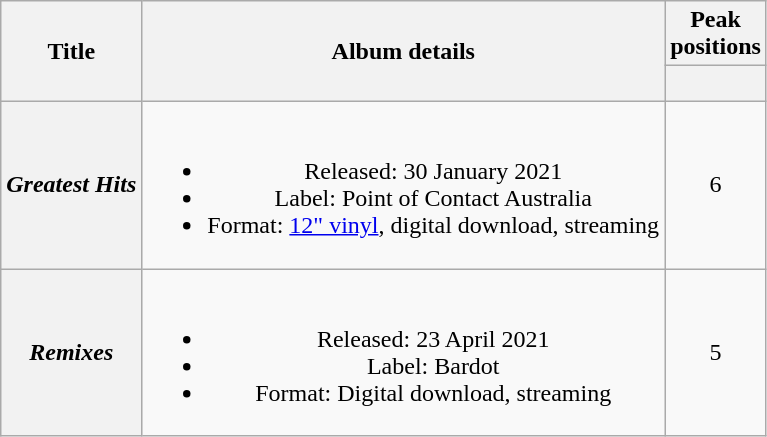<table class="wikitable plainrowheaders" style="text-align:center;" border="1">
<tr>
<th scope="col" rowspan="2">Title</th>
<th scope="col" rowspan="2">Album details</th>
<th scope="col" colspan="1">Peak positions</th>
</tr>
<tr>
<th scope="col" style="width:2em;font-size:90%;"><a href='#'></a><br></th>
</tr>
<tr>
<th scope="row"><em>Greatest Hits</em></th>
<td><br><ul><li>Released: 30 January 2021</li><li>Label: Point of Contact Australia </li><li>Format: <a href='#'>12" vinyl</a>, digital download, streaming</li></ul></td>
<td>6</td>
</tr>
<tr>
<th scope="row"><em>Remixes</em></th>
<td><br><ul><li>Released: 23 April 2021</li><li>Label: Bardot</li><li>Format: Digital download, streaming</li></ul></td>
<td>5</td>
</tr>
</table>
